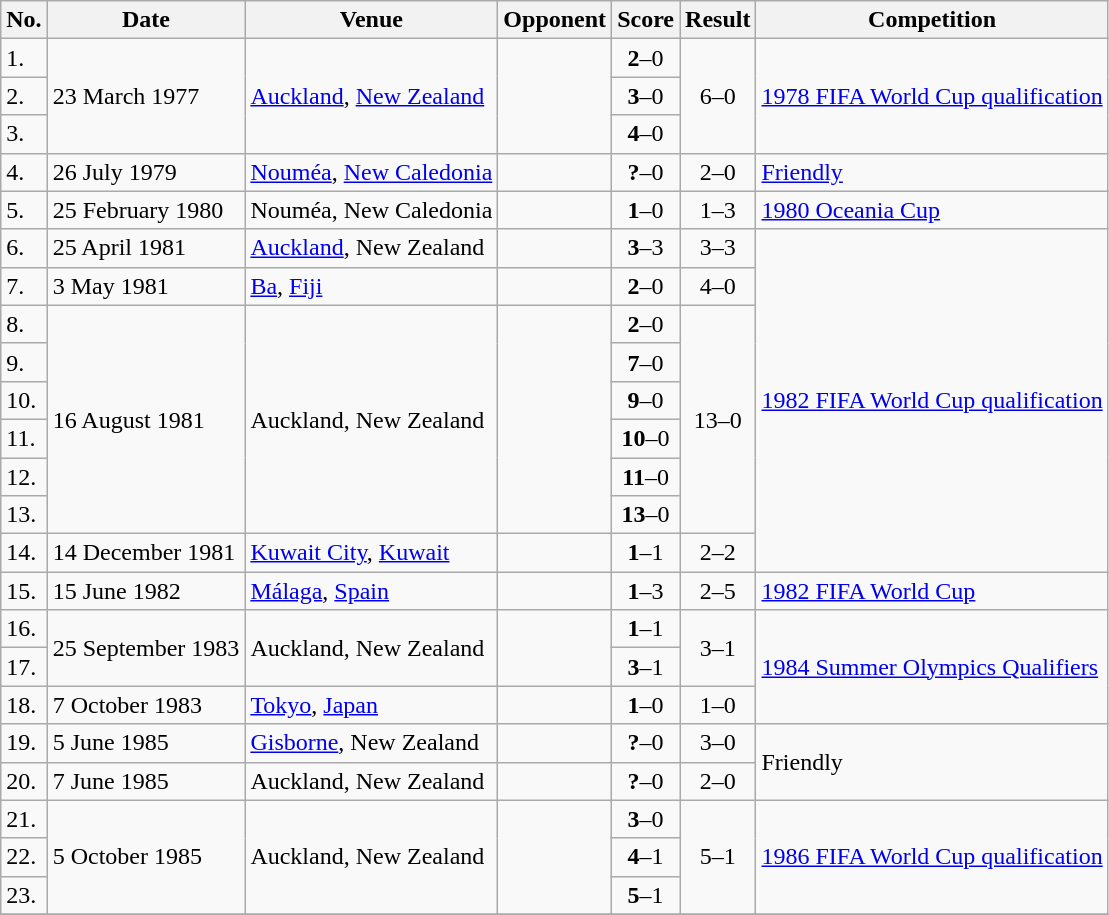<table class="wikitable">
<tr>
<th>No.</th>
<th>Date</th>
<th>Venue</th>
<th>Opponent</th>
<th>Score</th>
<th>Result</th>
<th>Competition</th>
</tr>
<tr>
<td>1.</td>
<td rowspan=3>23 March 1977</td>
<td rowspan=3><a href='#'>Auckland</a>, <a href='#'>New Zealand</a></td>
<td rowspan=3></td>
<td align=center><strong>2</strong>–0</td>
<td rowspan=3 align=center>6–0</td>
<td rowspan=3><a href='#'>1978 FIFA World Cup qualification</a></td>
</tr>
<tr>
<td>2.</td>
<td align=center><strong>3</strong>–0</td>
</tr>
<tr>
<td>3.</td>
<td align=center><strong>4</strong>–0</td>
</tr>
<tr>
<td>4.</td>
<td>26 July 1979</td>
<td><a href='#'>Nouméa</a>, <a href='#'>New Caledonia</a></td>
<td></td>
<td align=center><strong>?</strong>–0</td>
<td align=center>2–0</td>
<td><a href='#'>Friendly</a></td>
</tr>
<tr>
<td>5.</td>
<td>25 February 1980</td>
<td>Nouméa, New Caledonia</td>
<td></td>
<td align=center><strong>1</strong>–0</td>
<td align=center>1–3</td>
<td><a href='#'>1980 Oceania Cup</a></td>
</tr>
<tr>
<td>6.</td>
<td>25 April 1981</td>
<td><a href='#'>Auckland</a>, New Zealand</td>
<td></td>
<td align=center><strong>3</strong>–3</td>
<td align=center>3–3</td>
<td rowspan=9><a href='#'>1982 FIFA World Cup qualification</a></td>
</tr>
<tr>
<td>7.</td>
<td>3 May 1981</td>
<td><a href='#'>Ba</a>, <a href='#'>Fiji</a></td>
<td></td>
<td align=center><strong>2</strong>–0</td>
<td align=center>4–0</td>
</tr>
<tr>
<td>8.</td>
<td rowspan=6>16 August 1981</td>
<td rowspan=6>Auckland, New Zealand</td>
<td rowspan=6></td>
<td align=center><strong>2</strong>–0</td>
<td rowspan=6 align=center>13–0</td>
</tr>
<tr>
<td>9.</td>
<td align=center><strong>7</strong>–0</td>
</tr>
<tr>
<td>10.</td>
<td align=center><strong>9</strong>–0</td>
</tr>
<tr>
<td>11.</td>
<td align=center><strong>10</strong>–0</td>
</tr>
<tr>
<td>12.</td>
<td align=center><strong>11</strong>–0</td>
</tr>
<tr>
<td>13.</td>
<td align=center><strong>13</strong>–0</td>
</tr>
<tr>
<td>14.</td>
<td>14 December 1981</td>
<td><a href='#'>Kuwait City</a>, <a href='#'>Kuwait</a></td>
<td></td>
<td align=center><strong>1</strong>–1</td>
<td align=center>2–2</td>
</tr>
<tr>
<td>15.</td>
<td>15 June 1982</td>
<td><a href='#'>Málaga</a>, <a href='#'>Spain</a></td>
<td></td>
<td align=center><strong>1</strong>–3</td>
<td align=center>2–5</td>
<td><a href='#'>1982 FIFA World Cup</a></td>
</tr>
<tr>
<td>16.</td>
<td rowspan=2>25 September 1983</td>
<td rowspan=2>Auckland, New Zealand</td>
<td rowspan=2></td>
<td align=center><strong>1</strong>–1</td>
<td rowspan=2 align=center>3–1</td>
<td rowspan=3><a href='#'>1984 Summer Olympics Qualifiers</a></td>
</tr>
<tr>
<td>17.</td>
<td align=center><strong>3</strong>–1</td>
</tr>
<tr>
<td>18.</td>
<td>7 October 1983</td>
<td><a href='#'>Tokyo</a>, <a href='#'>Japan</a></td>
<td></td>
<td align=center><strong>1</strong>–0</td>
<td align=center>1–0</td>
</tr>
<tr>
<td>19.</td>
<td>5 June 1985</td>
<td><a href='#'>Gisborne</a>, New Zealand</td>
<td></td>
<td align=center><strong>?</strong>–0</td>
<td align=center>3–0</td>
<td rowspan=2>Friendly</td>
</tr>
<tr>
<td>20.</td>
<td>7 June 1985</td>
<td>Auckland, New Zealand</td>
<td></td>
<td align=center><strong>?</strong>–0</td>
<td align=center>2–0</td>
</tr>
<tr>
<td>21.</td>
<td rowspan=3>5 October 1985</td>
<td rowspan=3>Auckland, New Zealand</td>
<td rowspan=3></td>
<td align=center><strong>3</strong>–0</td>
<td rowspan=3 align=center>5–1</td>
<td rowspan=3><a href='#'>1986 FIFA World Cup qualification</a></td>
</tr>
<tr>
<td>22.</td>
<td align=center><strong>4</strong>–1</td>
</tr>
<tr>
<td>23.</td>
<td align=center><strong>5</strong>–1</td>
</tr>
<tr>
</tr>
</table>
